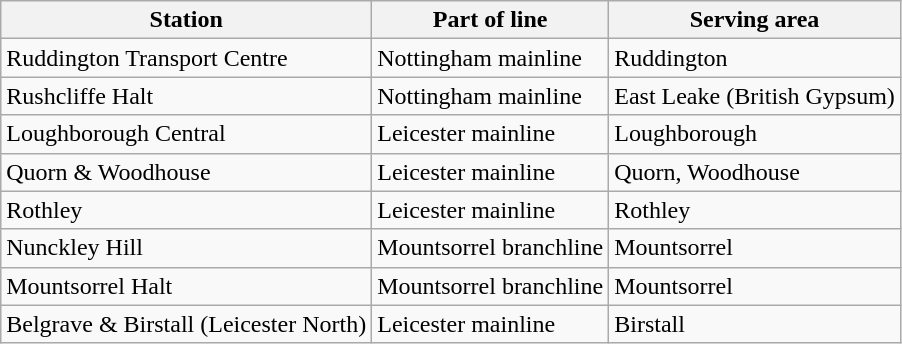<table class="wikitable">
<tr>
<th>Station</th>
<th>Part of line</th>
<th>Serving area</th>
</tr>
<tr>
<td>Ruddington Transport Centre</td>
<td>Nottingham mainline</td>
<td>Ruddington</td>
</tr>
<tr>
<td>Rushcliffe Halt</td>
<td>Nottingham mainline</td>
<td>East Leake (British Gypsum)</td>
</tr>
<tr>
<td>Loughborough Central</td>
<td>Leicester mainline</td>
<td>Loughborough</td>
</tr>
<tr>
<td>Quorn & Woodhouse</td>
<td>Leicester mainline</td>
<td>Quorn, Woodhouse</td>
</tr>
<tr>
<td>Rothley</td>
<td>Leicester mainline</td>
<td>Rothley</td>
</tr>
<tr>
<td>Nunckley Hill</td>
<td>Mountsorrel branchline</td>
<td>Mountsorrel</td>
</tr>
<tr>
<td>Mountsorrel Halt</td>
<td>Mountsorrel branchline</td>
<td>Mountsorrel</td>
</tr>
<tr>
<td>Belgrave & Birstall (Leicester North)</td>
<td>Leicester mainline</td>
<td>Birstall</td>
</tr>
</table>
